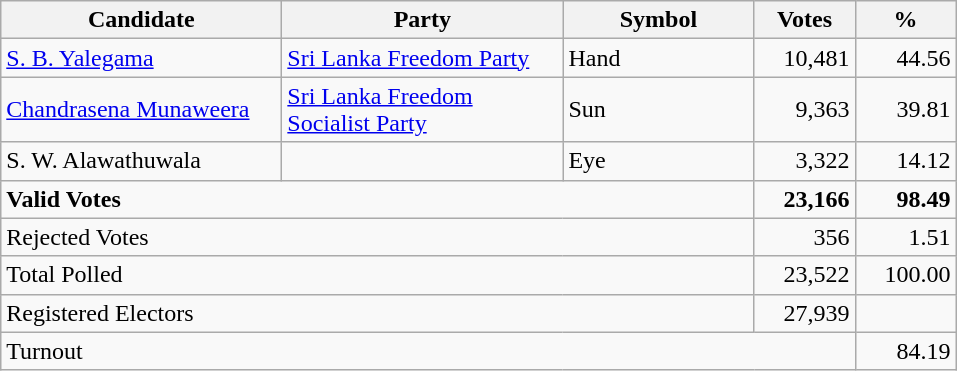<table class="wikitable" border="1" style="text-align:right;">
<tr>
<th align=left width="180">Candidate</th>
<th align=left width="180">Party</th>
<th align=left width="120">Symbol</th>
<th align=left width="60">Votes</th>
<th align=left width="60">%</th>
</tr>
<tr>
<td align=left><a href='#'>S. B. Yalegama</a></td>
<td align=left><a href='#'>Sri Lanka Freedom Party</a></td>
<td align=left>Hand</td>
<td>10,481</td>
<td>44.56</td>
</tr>
<tr>
<td align=left><a href='#'>Chandrasena Munaweera</a></td>
<td align=left><a href='#'>Sri Lanka Freedom Socialist Party</a></td>
<td align=left>Sun</td>
<td>9,363</td>
<td>39.81</td>
</tr>
<tr>
<td align=left>S. W. Alawathuwala</td>
<td align=left></td>
<td align=left>Eye</td>
<td>3,322</td>
<td>14.12</td>
</tr>
<tr>
<td align=left colspan=3><strong>Valid Votes</strong></td>
<td><strong>23,166</strong></td>
<td><strong>98.49</strong></td>
</tr>
<tr>
<td align=left colspan=3>Rejected Votes</td>
<td>356</td>
<td>1.51</td>
</tr>
<tr>
<td align=left colspan=3>Total Polled</td>
<td>23,522</td>
<td>100.00</td>
</tr>
<tr>
<td align=left colspan=3>Registered Electors</td>
<td>27,939</td>
<td></td>
</tr>
<tr>
<td align=left colspan=4>Turnout</td>
<td>84.19</td>
</tr>
</table>
